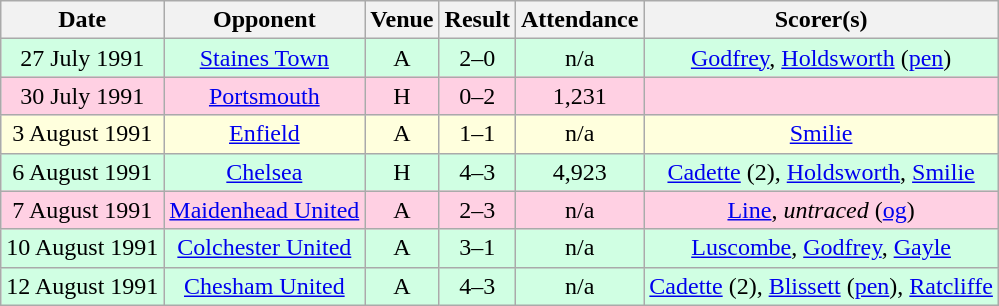<table class="wikitable sortable" style="text-align:center;">
<tr>
<th>Date</th>
<th>Opponent</th>
<th>Venue</th>
<th>Result</th>
<th>Attendance</th>
<th>Scorer(s)</th>
</tr>
<tr style="background:#d0ffe3;">
<td>27 July 1991</td>
<td><a href='#'>Staines Town</a></td>
<td>A</td>
<td>2–0</td>
<td>n/a</td>
<td><a href='#'>Godfrey</a>, <a href='#'>Holdsworth</a> (<a href='#'>pen</a>)</td>
</tr>
<tr style="background:#ffd0e3;">
<td>30 July 1991</td>
<td><a href='#'>Portsmouth</a></td>
<td>H</td>
<td>0–2</td>
<td>1,231</td>
<td></td>
</tr>
<tr style="background:#ffd;">
<td>3 August 1991</td>
<td><a href='#'>Enfield</a></td>
<td>A</td>
<td>1–1</td>
<td>n/a</td>
<td><a href='#'>Smilie</a></td>
</tr>
<tr style="background:#d0ffe3;">
<td>6 August 1991</td>
<td><a href='#'>Chelsea</a></td>
<td>H</td>
<td>4–3</td>
<td>4,923</td>
<td><a href='#'>Cadette</a> (2), <a href='#'>Holdsworth</a>, <a href='#'>Smilie</a></td>
</tr>
<tr style="background:#ffd0e3;">
<td>7 August 1991</td>
<td><a href='#'>Maidenhead United</a></td>
<td>A</td>
<td>2–3</td>
<td>n/a</td>
<td><a href='#'>Line</a>, <em>untraced</em> (<a href='#'>og</a>)</td>
</tr>
<tr style="background:#d0ffe3;">
<td>10 August 1991</td>
<td><a href='#'>Colchester United</a></td>
<td>A</td>
<td>3–1</td>
<td>n/a</td>
<td><a href='#'>Luscombe</a>, <a href='#'>Godfrey</a>, <a href='#'>Gayle</a></td>
</tr>
<tr style="background:#d0ffe3;">
<td>12 August 1991</td>
<td><a href='#'>Chesham United</a></td>
<td>A</td>
<td>4–3</td>
<td>n/a</td>
<td><a href='#'>Cadette</a> (2), <a href='#'>Blissett</a> (<a href='#'>pen</a>), <a href='#'>Ratcliffe</a></td>
</tr>
</table>
